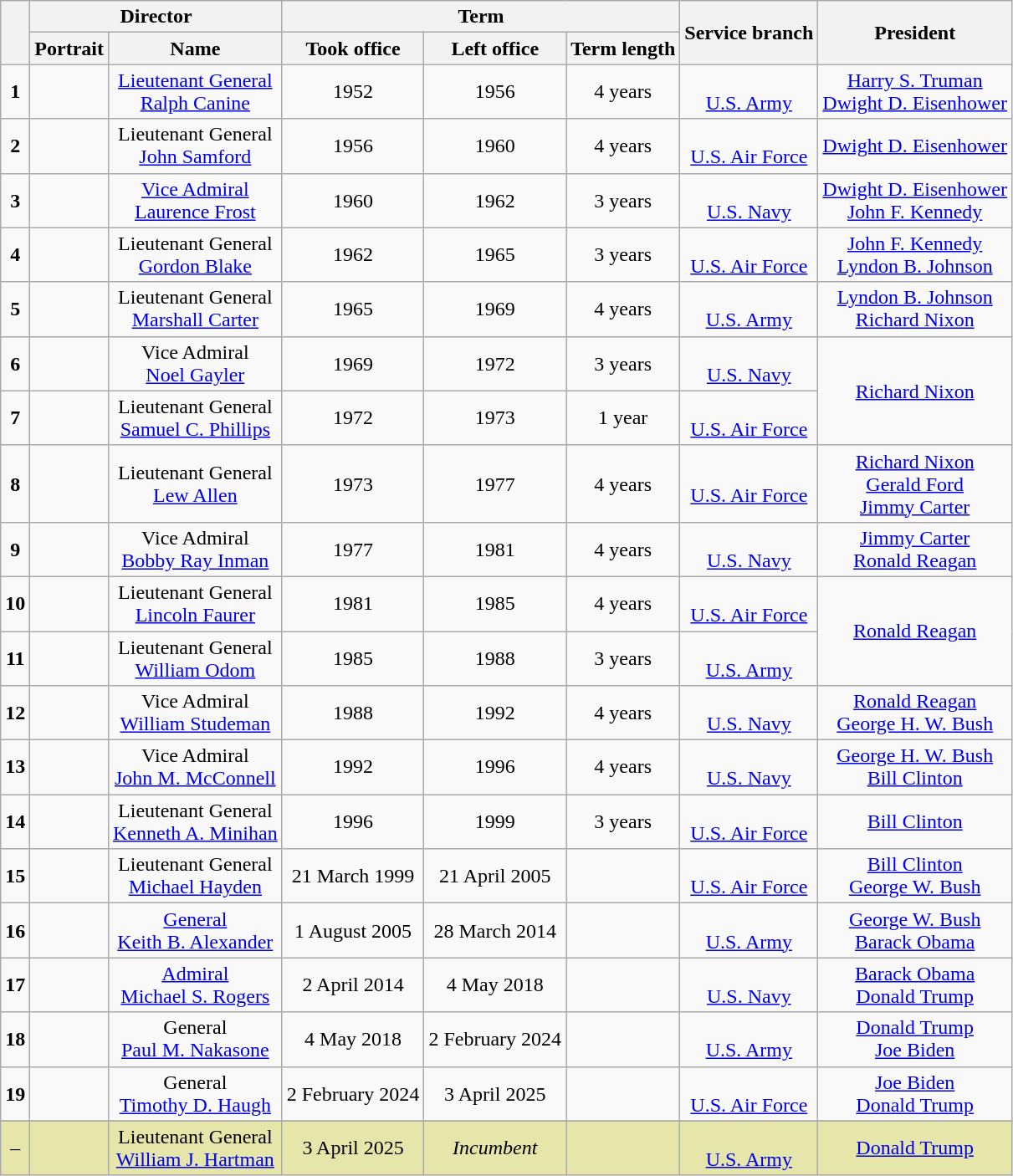<table class="wikitable" border="1" style="text-align:center">
<tr>
<th rowspan="2"></th>
<th colspan="2">Director</th>
<th colspan="3">Term</th>
<th rowspan="2">Service branch</th>
<th rowspan="2">President</th>
</tr>
<tr>
<th>Portrait</th>
<th>Name</th>
<th>Took office</th>
<th>Left office</th>
<th>Term length</th>
</tr>
<tr>
<td><strong>1</strong></td>
<td></td>
<td><a href='#'>Lieutenant General</a><br><a href='#'>Ralph Canine</a></td>
<td>1952</td>
<td>1956</td>
<td>4 years</td>
<td><br><a href='#'>U.S. Army</a></td>
<td><a href='#'>Harry S. Truman</a><br><a href='#'>Dwight D. Eisenhower</a></td>
</tr>
<tr>
<td><strong>2</strong></td>
<td></td>
<td>Lieutenant General<br><a href='#'>John Samford</a></td>
<td>1956</td>
<td>1960</td>
<td>4 years</td>
<td><br><a href='#'>U.S. Air Force</a></td>
<td><a href='#'>Dwight D. Eisenhower</a></td>
</tr>
<tr>
<td><strong>3</strong></td>
<td></td>
<td><a href='#'>Vice Admiral</a><br><a href='#'>Laurence Frost</a></td>
<td>1960</td>
<td>1962</td>
<td>3 years</td>
<td><br><a href='#'>U.S. Navy</a></td>
<td><a href='#'>Dwight D. Eisenhower</a><br><a href='#'>John F. Kennedy</a></td>
</tr>
<tr>
<td><strong>4</strong></td>
<td></td>
<td>Lieutenant General<br><a href='#'>Gordon Blake</a></td>
<td>1962</td>
<td>1965</td>
<td>3 years</td>
<td><br><a href='#'>U.S. Air Force</a></td>
<td><a href='#'>John F. Kennedy</a><br><a href='#'>Lyndon B. Johnson</a></td>
</tr>
<tr>
<td><strong>5</strong></td>
<td></td>
<td>Lieutenant General<br><a href='#'>Marshall Carter</a></td>
<td>1965</td>
<td>1969</td>
<td>4 years</td>
<td><br><a href='#'>U.S. Army</a></td>
<td><a href='#'>Lyndon B. Johnson</a><br><a href='#'>Richard Nixon</a></td>
</tr>
<tr>
<td><strong>6</strong></td>
<td></td>
<td>Vice Admiral<br><a href='#'>Noel Gayler</a></td>
<td>1969</td>
<td>1972</td>
<td>3 years</td>
<td><br><a href='#'>U.S. Navy</a></td>
<td rowspan="2"><a href='#'>Richard Nixon</a></td>
</tr>
<tr>
<td><strong>7</strong></td>
<td></td>
<td>Lieutenant General<br><a href='#'>Samuel C. Phillips</a></td>
<td>1972</td>
<td>1973</td>
<td>1 year</td>
<td><br><a href='#'>U.S. Air Force</a></td>
</tr>
<tr>
<td><strong>8</strong></td>
<td></td>
<td>Lieutenant General<br><a href='#'>Lew Allen</a></td>
<td>1973</td>
<td>1977</td>
<td>4 years</td>
<td><br><a href='#'>U.S. Air Force</a></td>
<td><a href='#'>Richard Nixon</a><br><a href='#'>Gerald Ford</a><br><a href='#'>Jimmy Carter</a></td>
</tr>
<tr>
<td><strong>9</strong></td>
<td></td>
<td>Vice Admiral<br><a href='#'>Bobby Ray Inman</a></td>
<td>1977</td>
<td>1981</td>
<td>4 years</td>
<td><br><a href='#'>U.S. Navy</a></td>
<td><a href='#'>Jimmy Carter</a><br><a href='#'>Ronald Reagan</a></td>
</tr>
<tr>
<td><strong>10</strong></td>
<td></td>
<td>Lieutenant General<br><a href='#'>Lincoln Faurer</a></td>
<td>1981</td>
<td>1985</td>
<td>4 years</td>
<td><br><a href='#'>U.S. Air Force</a></td>
<td rowspan="2"><a href='#'>Ronald Reagan</a></td>
</tr>
<tr>
<td><strong>11</strong></td>
<td></td>
<td>Lieutenant General<br><a href='#'>William Odom</a></td>
<td>1985</td>
<td>1988</td>
<td>3 years</td>
<td><br><a href='#'>U.S. Army</a></td>
</tr>
<tr>
<td><strong>12</strong></td>
<td></td>
<td>Vice Admiral<br><a href='#'>William Studeman</a></td>
<td>1988</td>
<td>1992</td>
<td>4 years</td>
<td><br><a href='#'>U.S. Navy</a></td>
<td><a href='#'>Ronald Reagan</a><br><a href='#'>George H. W. Bush</a></td>
</tr>
<tr>
<td><strong>13</strong></td>
<td></td>
<td>Vice Admiral<br><a href='#'>John M. McConnell</a></td>
<td>1992</td>
<td>1996</td>
<td>4 years</td>
<td><br><a href='#'>U.S. Navy</a></td>
<td><a href='#'>George H. W. Bush</a><br><a href='#'>Bill Clinton</a></td>
</tr>
<tr>
<td><strong>14</strong></td>
<td></td>
<td>Lieutenant General<br><a href='#'>Kenneth A. Minihan</a></td>
<td>1996</td>
<td>1999</td>
<td>3 years</td>
<td><br><a href='#'>U.S. Air Force</a></td>
<td><a href='#'>Bill Clinton</a></td>
</tr>
<tr>
<td><strong>15</strong></td>
<td></td>
<td>Lieutenant General<br><a href='#'>Michael Hayden</a></td>
<td>21 March 1999</td>
<td>21 April 2005</td>
<td></td>
<td><br><a href='#'>U.S. Air Force</a></td>
<td><a href='#'>Bill Clinton</a><br><a href='#'>George W. Bush</a></td>
</tr>
<tr>
<td><strong>16</strong></td>
<td></td>
<td><a href='#'>General</a><br><a href='#'>Keith B. Alexander</a></td>
<td>1 August 2005</td>
<td>28 March 2014</td>
<td></td>
<td><br><a href='#'>U.S. Army</a></td>
<td><a href='#'>George W. Bush</a><br><a href='#'>Barack Obama</a></td>
</tr>
<tr>
<td><strong>17</strong></td>
<td></td>
<td><a href='#'>Admiral</a><br><a href='#'>Michael S. Rogers</a></td>
<td>2 April 2014</td>
<td>4 May 2018</td>
<td></td>
<td><br><a href='#'>U.S. Navy</a></td>
<td><a href='#'>Barack Obama</a><br><a href='#'>Donald Trump</a></td>
</tr>
<tr>
<td><strong>18</strong></td>
<td></td>
<td>General<br><a href='#'>Paul M. Nakasone</a></td>
<td>4 May 2018</td>
<td>2 February 2024</td>
<td></td>
<td><br><a href='#'>U.S. Army</a></td>
<td><a href='#'>Donald Trump</a><br><a href='#'>Joe Biden</a></td>
</tr>
<tr>
<td><strong>19</strong></td>
<td></td>
<td>General<br><a href='#'>Timothy D. Haugh</a></td>
<td>2 February 2024</td>
<td>3 April 2025</td>
<td></td>
<td><br><a href='#'>U.S. Air Force</a></td>
<td><a href='#'>Joe Biden</a><br> <a href='#'>Donald Trump</a></td>
</tr>
<tr>
</tr>
<tr style=background:#e6e6aa;>
<td>–</td>
<td></td>
<td>Lieutenant General<br><a href='#'>William J. Hartman</a></td>
<td>3 April 2025</td>
<td><em>Incumbent</em></td>
<td></td>
<td><br><a href='#'>U.S. Army</a></td>
<td><a href='#'>Donald Trump</a></td>
</tr>
</table>
